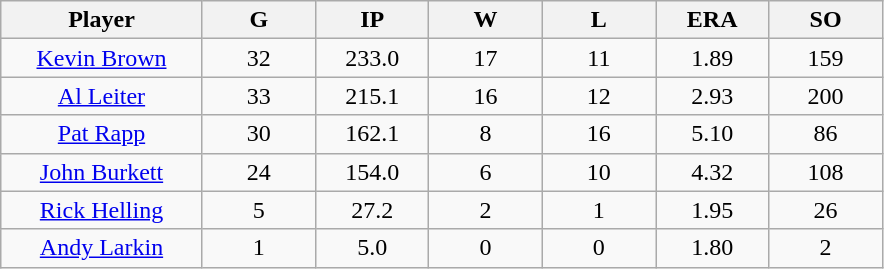<table class="wikitable sortable">
<tr>
<th bgcolor="#DDDDFF" width="16%">Player</th>
<th bgcolor="#DDDDFF" width="9%">G</th>
<th bgcolor="#DDDDFF" width="9%">IP</th>
<th bgcolor="#DDDDFF" width="9%">W</th>
<th bgcolor="#DDDDFF" width="9%">L</th>
<th bgcolor="#DDDDFF" width="9%">ERA</th>
<th bgcolor="#DDDDFF" width="9%">SO</th>
</tr>
<tr align="center">
<td><a href='#'>Kevin Brown</a></td>
<td>32</td>
<td>233.0</td>
<td>17</td>
<td>11</td>
<td>1.89</td>
<td>159</td>
</tr>
<tr align=center>
<td><a href='#'>Al Leiter</a></td>
<td>33</td>
<td>215.1</td>
<td>16</td>
<td>12</td>
<td>2.93</td>
<td>200</td>
</tr>
<tr align=center>
<td><a href='#'>Pat Rapp</a></td>
<td>30</td>
<td>162.1</td>
<td>8</td>
<td>16</td>
<td>5.10</td>
<td>86</td>
</tr>
<tr align=center>
<td><a href='#'>John Burkett</a></td>
<td>24</td>
<td>154.0</td>
<td>6</td>
<td>10</td>
<td>4.32</td>
<td>108</td>
</tr>
<tr align=center>
<td><a href='#'>Rick Helling</a></td>
<td>5</td>
<td>27.2</td>
<td>2</td>
<td>1</td>
<td>1.95</td>
<td>26</td>
</tr>
<tr align=center>
<td><a href='#'>Andy Larkin</a></td>
<td>1</td>
<td>5.0</td>
<td>0</td>
<td>0</td>
<td>1.80</td>
<td>2</td>
</tr>
</table>
